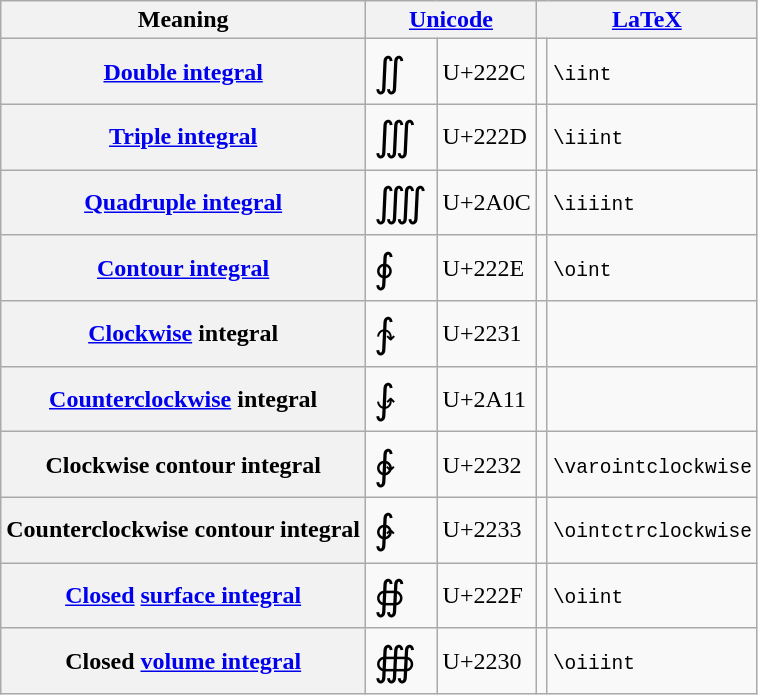<table class="wikitable">
<tr>
<th>Meaning</th>
<th scope="col" colspan="2"><a href='#'>Unicode</a></th>
<th scope="col" colspan="2"><a href='#'>LaTeX</a></th>
</tr>
<tr>
<th><a href='#'>Double integral</a></th>
<td style="font-size:20pt;">∬</td>
<td>U+222C</td>
<td></td>
<td><code>\iint</code></td>
</tr>
<tr>
<th><a href='#'>Triple integral</a></th>
<td style="font-size:20pt;">∭</td>
<td>U+222D</td>
<td></td>
<td><code>\iiint</code></td>
</tr>
<tr>
<th><a href='#'>Quadruple integral</a></th>
<td style="font-size:20pt;">⨌</td>
<td>U+2A0C</td>
<td></td>
<td><code>\iiiint</code></td>
</tr>
<tr>
<th><a href='#'>Contour integral</a></th>
<td style="font-size:20pt;">∮</td>
<td>U+222E</td>
<td></td>
<td><code>\oint</code></td>
</tr>
<tr>
<th><a href='#'>Clockwise</a> integral</th>
<td style="font-size:20pt;">∱</td>
<td>U+2231</td>
<td></td>
<td></td>
</tr>
<tr>
<th><a href='#'>Counterclockwise</a> integral</th>
<td style="font-size:20pt;">⨑</td>
<td>U+2A11</td>
<td></td>
<td></td>
</tr>
<tr>
<th>Clockwise contour integral</th>
<td style="font-size:20pt;">∲</td>
<td>U+2232</td>
<td></td>
<td><code>\varointclockwise</code></td>
</tr>
<tr>
<th>Counterclockwise contour integral</th>
<td style="font-size:20pt;">∳</td>
<td>U+2233</td>
<td></td>
<td><code>\ointctrclockwise</code></td>
</tr>
<tr>
<th><a href='#'>Closed</a> <a href='#'>surface integral</a></th>
<td style="font-size:20pt;">∯</td>
<td>U+222F</td>
<td></td>
<td><code>\oiint</code></td>
</tr>
<tr>
<th>Closed <a href='#'>volume integral</a></th>
<td style="font-size:20pt;">∰</td>
<td>U+2230</td>
<td></td>
<td><code>\oiiint</code></td>
</tr>
</table>
